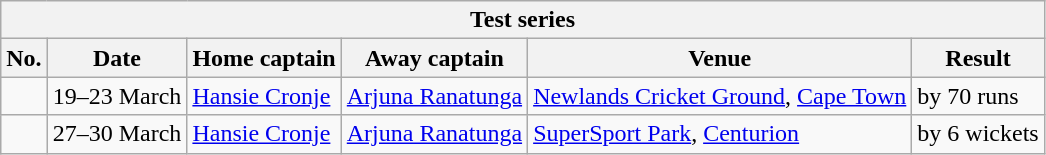<table class="wikitable">
<tr>
<th colspan="9">Test series</th>
</tr>
<tr>
<th>No.</th>
<th>Date</th>
<th>Home captain</th>
<th>Away captain</th>
<th>Venue</th>
<th>Result</th>
</tr>
<tr>
<td></td>
<td>19–23 March</td>
<td><a href='#'>Hansie Cronje</a></td>
<td><a href='#'>Arjuna Ranatunga</a></td>
<td><a href='#'>Newlands Cricket Ground</a>, <a href='#'>Cape Town</a></td>
<td> by 70 runs</td>
</tr>
<tr>
<td></td>
<td>27–30 March</td>
<td><a href='#'>Hansie Cronje</a></td>
<td><a href='#'>Arjuna Ranatunga</a></td>
<td><a href='#'>SuperSport Park</a>, <a href='#'>Centurion</a></td>
<td> by 6 wickets</td>
</tr>
</table>
